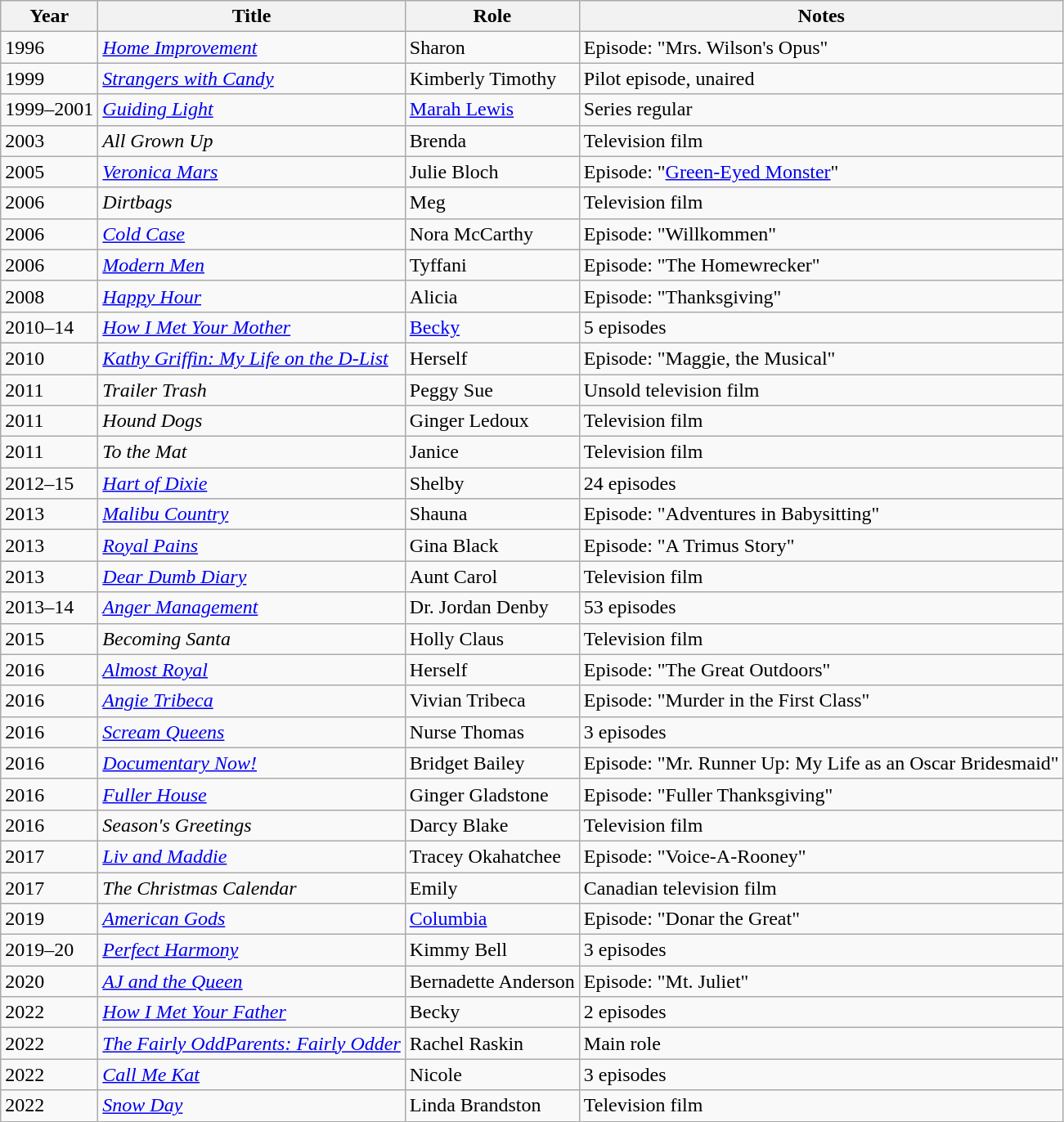<table class="wikitable sortable">
<tr>
<th>Year</th>
<th>Title</th>
<th>Role</th>
<th>Notes</th>
</tr>
<tr>
<td>1996</td>
<td><em><a href='#'>Home Improvement</a></em></td>
<td>Sharon</td>
<td>Episode: "Mrs. Wilson's Opus"</td>
</tr>
<tr>
<td>1999</td>
<td><em><a href='#'>Strangers with Candy</a></em></td>
<td>Kimberly Timothy</td>
<td>Pilot episode, unaired</td>
</tr>
<tr>
<td>1999–2001</td>
<td><em><a href='#'>Guiding Light</a></em></td>
<td><a href='#'>Marah Lewis</a></td>
<td>Series regular</td>
</tr>
<tr>
<td>2003</td>
<td><em>All Grown Up</em></td>
<td>Brenda</td>
<td>Television film</td>
</tr>
<tr>
<td>2005</td>
<td><em><a href='#'>Veronica Mars</a></em></td>
<td>Julie Bloch</td>
<td>Episode: "<a href='#'>Green-Eyed Monster</a>"</td>
</tr>
<tr>
<td>2006</td>
<td><em>Dirtbags</em></td>
<td>Meg</td>
<td>Television film</td>
</tr>
<tr>
<td>2006</td>
<td><em><a href='#'>Cold Case</a></em></td>
<td>Nora McCarthy</td>
<td>Episode: "Willkommen"</td>
</tr>
<tr>
<td>2006</td>
<td><em><a href='#'>Modern Men</a></em></td>
<td>Tyffani</td>
<td>Episode: "The Homewrecker"</td>
</tr>
<tr>
<td>2008</td>
<td><em><a href='#'>Happy Hour</a></em></td>
<td>Alicia</td>
<td>Episode: "Thanksgiving"</td>
</tr>
<tr>
<td>2010–14</td>
<td><em><a href='#'>How I Met Your Mother</a></em></td>
<td><a href='#'>Becky</a></td>
<td>5 episodes</td>
</tr>
<tr>
<td>2010</td>
<td><em><a href='#'>Kathy Griffin: My Life on the D-List</a></em></td>
<td>Herself</td>
<td>Episode: "Maggie, the Musical"</td>
</tr>
<tr>
<td>2011</td>
<td><em>Trailer Trash</em></td>
<td>Peggy Sue</td>
<td>Unsold television film</td>
</tr>
<tr>
<td>2011</td>
<td><em>Hound Dogs</em></td>
<td>Ginger Ledoux</td>
<td>Television film</td>
</tr>
<tr>
<td>2011</td>
<td><em>To the Mat</em></td>
<td>Janice</td>
<td>Television film</td>
</tr>
<tr>
<td>2012–15</td>
<td><em><a href='#'>Hart of Dixie</a></em></td>
<td>Shelby</td>
<td>24 episodes</td>
</tr>
<tr>
<td>2013</td>
<td><em><a href='#'>Malibu Country</a></em></td>
<td>Shauna</td>
<td>Episode: "Adventures in Babysitting"</td>
</tr>
<tr>
<td>2013</td>
<td><em><a href='#'>Royal Pains</a></em></td>
<td>Gina Black</td>
<td>Episode: "A Trimus Story"</td>
</tr>
<tr>
<td>2013</td>
<td><em><a href='#'>Dear Dumb Diary</a></em></td>
<td>Aunt Carol</td>
<td>Television film</td>
</tr>
<tr>
<td>2013–14</td>
<td><em><a href='#'>Anger Management</a></em></td>
<td>Dr. Jordan Denby</td>
<td>53 episodes</td>
</tr>
<tr>
<td>2015</td>
<td><em>Becoming Santa</em></td>
<td>Holly Claus</td>
<td>Television film</td>
</tr>
<tr>
<td>2016</td>
<td><em><a href='#'>Almost Royal</a></em></td>
<td>Herself</td>
<td>Episode: "The Great Outdoors"</td>
</tr>
<tr>
<td>2016</td>
<td><em><a href='#'>Angie Tribeca</a></em></td>
<td>Vivian Tribeca</td>
<td>Episode: "Murder in the First Class"</td>
</tr>
<tr>
<td>2016</td>
<td><em><a href='#'>Scream Queens</a></em></td>
<td>Nurse Thomas</td>
<td>3 episodes</td>
</tr>
<tr>
<td>2016</td>
<td><em><a href='#'>Documentary Now!</a></em></td>
<td>Bridget Bailey</td>
<td>Episode: "Mr. Runner Up: My Life as an Oscar Bridesmaid"</td>
</tr>
<tr>
<td>2016</td>
<td><em><a href='#'>Fuller House</a></em></td>
<td>Ginger Gladstone</td>
<td>Episode: "Fuller Thanksgiving"</td>
</tr>
<tr>
<td>2016</td>
<td><em>Season's Greetings</em></td>
<td>Darcy Blake</td>
<td>Television film</td>
</tr>
<tr>
<td>2017</td>
<td><em><a href='#'>Liv and Maddie</a></em></td>
<td>Tracey Okahatchee</td>
<td>Episode: "Voice-A-Rooney"</td>
</tr>
<tr>
<td>2017</td>
<td><em>The Christmas Calendar</em></td>
<td>Emily</td>
<td>Canadian television film</td>
</tr>
<tr>
<td>2019</td>
<td><em><a href='#'>American Gods</a></em></td>
<td><a href='#'>Columbia</a></td>
<td>Episode: "Donar the Great"</td>
</tr>
<tr>
<td>2019–20</td>
<td><em><a href='#'>Perfect Harmony</a></em></td>
<td>Kimmy Bell</td>
<td>3 episodes</td>
</tr>
<tr>
<td>2020</td>
<td><em><a href='#'>AJ and the Queen</a></em></td>
<td>Bernadette Anderson</td>
<td>Episode: "Mt. Juliet"</td>
</tr>
<tr>
<td>2022</td>
<td><em><a href='#'>How I Met Your Father</a></em></td>
<td>Becky</td>
<td>2 episodes</td>
</tr>
<tr>
<td>2022</td>
<td><em><a href='#'>The Fairly OddParents: Fairly Odder</a></em></td>
<td>Rachel Raskin</td>
<td>Main role</td>
</tr>
<tr>
<td>2022</td>
<td><em><a href='#'>Call Me Kat</a></em></td>
<td>Nicole</td>
<td>3 episodes</td>
</tr>
<tr>
<td>2022</td>
<td><em><a href='#'>Snow Day</a></em></td>
<td>Linda Brandston</td>
<td>Television film</td>
</tr>
</table>
